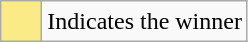<table class="wikitable">
<tr>
<td style="background:#FAEB86; height:20px; width:20px"></td>
<td>Indicates the winner</td>
</tr>
</table>
